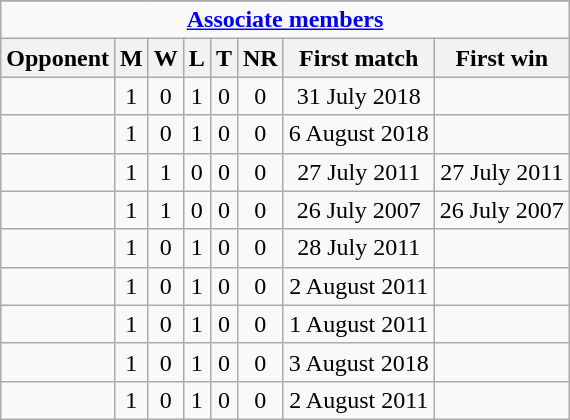<table class="wikitable" style="text-align: center;">
<tr>
</tr>
<tr>
<td colspan="30" style="text-align: center;"><strong><a href='#'>Associate members</a></strong></td>
</tr>
<tr>
<th>Opponent</th>
<th>M</th>
<th>W</th>
<th>L</th>
<th>T</th>
<th>NR</th>
<th>First match</th>
<th>First win</th>
</tr>
<tr>
<td></td>
<td>1</td>
<td>0</td>
<td>1</td>
<td>0</td>
<td>0</td>
<td>31 July 2018</td>
<td></td>
</tr>
<tr>
<td></td>
<td>1</td>
<td>0</td>
<td>1</td>
<td>0</td>
<td>0</td>
<td>6 August 2018</td>
<td></td>
</tr>
<tr>
<td></td>
<td>1</td>
<td>1</td>
<td>0</td>
<td>0</td>
<td>0</td>
<td>27 July 2011</td>
<td>27 July 2011</td>
</tr>
<tr>
<td></td>
<td>1</td>
<td>1</td>
<td>0</td>
<td>0</td>
<td>0</td>
<td>26 July 2007</td>
<td>26 July 2007</td>
</tr>
<tr>
<td></td>
<td>1</td>
<td>0</td>
<td>1</td>
<td>0</td>
<td>0</td>
<td>28 July 2011</td>
<td></td>
</tr>
<tr>
<td></td>
<td>1</td>
<td>0</td>
<td>1</td>
<td>0</td>
<td>0</td>
<td>2 August 2011</td>
<td></td>
</tr>
<tr>
<td></td>
<td>1</td>
<td>0</td>
<td>1</td>
<td>0</td>
<td>0</td>
<td>1 August 2011</td>
<td></td>
</tr>
<tr>
<td></td>
<td>1</td>
<td>0</td>
<td>1</td>
<td>0</td>
<td>0</td>
<td>3 August 2018</td>
<td></td>
</tr>
<tr>
<td></td>
<td>1</td>
<td>0</td>
<td>1</td>
<td>0</td>
<td>0</td>
<td>2 August 2011</td>
<td></td>
</tr>
</table>
